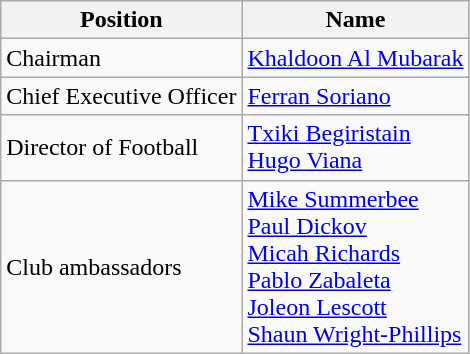<table class="wikitable">
<tr>
<th>Position</th>
<th>Name</th>
</tr>
<tr>
<td>Chairman</td>
<td> <a href='#'>Khaldoon Al Mubarak</a></td>
</tr>
<tr>
<td>Chief Executive Officer</td>
<td> <a href='#'>Ferran Soriano</a></td>
</tr>
<tr>
<td>Director of Football</td>
<td> <a href='#'>Txiki Begiristain</a> <br> <a href='#'>Hugo Viana</a></td>
</tr>
<tr>
<td>Club ambassadors</td>
<td> <a href='#'>Mike Summerbee</a><br> <a href='#'>Paul Dickov</a><br> <a href='#'>Micah Richards</a><br> <a href='#'>Pablo Zabaleta</a><br> <a href='#'>Joleon Lescott</a><br> <a href='#'>Shaun Wright-Phillips</a></td>
</tr>
</table>
